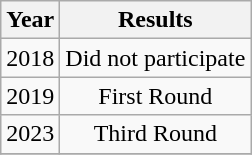<table class="wikitable">
<tr align="center">
<th>Year</th>
<th>Results</th>
</tr>
<tr align="center">
<td>2018</td>
<td>Did not participate</td>
</tr>
<tr align="center">
<td>2019</td>
<td>First Round</td>
</tr>
<tr align="center">
<td>2023</td>
<td>Third Round</td>
</tr>
<tr>
</tr>
</table>
